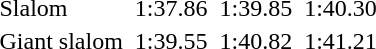<table>
<tr>
<td>Slalom</td>
<td></td>
<td>1:37.86</td>
<td></td>
<td>1:39.85</td>
<td></td>
<td>1:40.30</td>
</tr>
<tr>
<td>Giant slalom</td>
<td></td>
<td>1:39.55</td>
<td></td>
<td>1:40.82</td>
<td></td>
<td>1:41.21</td>
</tr>
</table>
